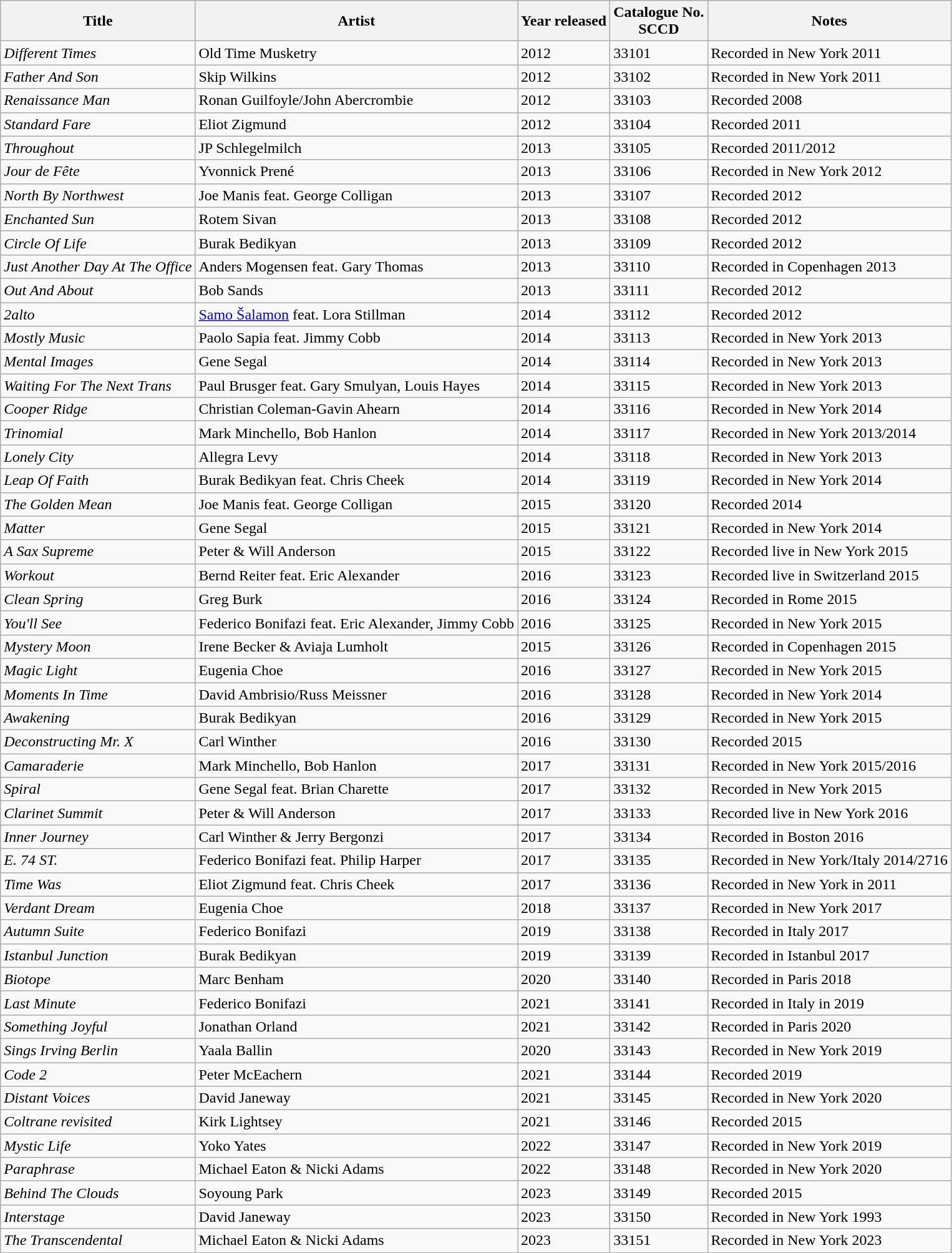<table class="wikitable sortable">
<tr>
<th>Title</th>
<th>Artist</th>
<th>Year released</th>
<th>Catalogue No.<br>SCCD</th>
<th>Notes</th>
</tr>
<tr>
<td><em>Different Times</em></td>
<td>Old Time Musketry</td>
<td>2012</td>
<td>33101</td>
<td>Recorded in New York 2011</td>
</tr>
<tr>
<td><em>Father And Son</em></td>
<td>Skip Wilkins</td>
<td>2012</td>
<td>33102</td>
<td>Recorded in New York 2011</td>
</tr>
<tr>
<td><em>Renaissance Man</em></td>
<td>Ronan Guilfoyle/John Abercrombie</td>
<td>2012</td>
<td>33103</td>
<td>Recorded 2008</td>
</tr>
<tr>
<td><em>Standard Fare</em></td>
<td>Eliot Zigmund</td>
<td>2012</td>
<td>33104</td>
<td>Recorded 2011</td>
</tr>
<tr>
<td><em>Throughout</em></td>
<td>JP Schlegelmilch</td>
<td>2013</td>
<td>33105</td>
<td>Recorded 2011/2012</td>
</tr>
<tr>
<td><em>Jour de Fête</em></td>
<td>Yvonnick Prené</td>
<td>2013</td>
<td>33106</td>
<td>Recorded in New York 2012</td>
</tr>
<tr>
<td><em>North By Northwest</em></td>
<td>Joe Manis feat. George Colligan</td>
<td>2013</td>
<td>33107</td>
<td>Recorded 2012</td>
</tr>
<tr>
<td><em>Enchanted Sun</em></td>
<td>Rotem Sivan</td>
<td>2013</td>
<td>33108</td>
<td>Recorded 2012</td>
</tr>
<tr>
<td><em>Circle Of Life</em></td>
<td>Burak Bedikyan</td>
<td>2013</td>
<td>33109</td>
<td>Recorded 2012</td>
</tr>
<tr>
<td><em>Just Another Day At The Office</em></td>
<td>Anders Mogensen feat. Gary Thomas</td>
<td>2013</td>
<td>33110</td>
<td>Recorded in Copenhagen 2013</td>
</tr>
<tr>
<td><em>Out And About</em></td>
<td>Bob Sands</td>
<td>2013</td>
<td>33111</td>
<td>Recorded 2012</td>
</tr>
<tr>
<td><em>2alto</em></td>
<td><a href='#'>Samo Šalamon</a> feat. Lora Stillman</td>
<td>2014</td>
<td>33112</td>
<td>Recorded 2012</td>
</tr>
<tr>
<td><em>Mostly Music</em></td>
<td>Paolo Sapia feat. Jimmy Cobb</td>
<td>2014</td>
<td>33113</td>
<td>Recorded in New York 2013</td>
</tr>
<tr>
<td><em>Mental Images</em></td>
<td>Gene Segal</td>
<td>2014</td>
<td>33114</td>
<td>Recorded in New York 2013</td>
</tr>
<tr>
<td><em>Waiting For The Next Trans</em></td>
<td>Paul Brusger feat. Gary Smulyan, Louis Hayes</td>
<td>2014</td>
<td>33115</td>
<td>Recorded in New York 2013</td>
</tr>
<tr>
<td><em>Cooper Ridge</em></td>
<td>Christian Coleman-Gavin Ahearn</td>
<td>2014</td>
<td>33116</td>
<td>Recorded in New York 2014</td>
</tr>
<tr>
<td><em>Trinomial</em></td>
<td>Mark Minchello, Bob Hanlon</td>
<td>2014</td>
<td>33117</td>
<td>Recorded in New York 2013/2014</td>
</tr>
<tr>
<td><em>Lonely City</em></td>
<td>Allegra Levy</td>
<td>2014</td>
<td>33118</td>
<td>Recorded in New York 2013</td>
</tr>
<tr>
<td><em>Leap Of Faith</em></td>
<td>Burak Bedikyan feat. Chris Cheek</td>
<td>2014</td>
<td>33119</td>
<td>Recorded in New York 2014</td>
</tr>
<tr>
<td><em>The Golden Mean</em></td>
<td>Joe Manis feat. George Colligan</td>
<td>2015</td>
<td>33120</td>
<td>Recorded 2014</td>
</tr>
<tr>
<td><em>Matter</em></td>
<td>Gene Segal</td>
<td>2015</td>
<td>33121</td>
<td>Recorded in New York 2014</td>
</tr>
<tr>
<td><em>A Sax Supreme</em></td>
<td>Peter & Will Anderson</td>
<td>2015</td>
<td>33122</td>
<td>Recorded live in New York 2015</td>
</tr>
<tr>
<td><em>Workout</em></td>
<td>Bernd Reiter feat. Eric Alexander</td>
<td>2016</td>
<td>33123</td>
<td>Recorded live in Switzerland 2015</td>
</tr>
<tr>
<td><em>Clean Spring</em></td>
<td>Greg Burk</td>
<td>2016</td>
<td>33124</td>
<td>Recorded in Rome 2015</td>
</tr>
<tr>
<td><em>You'll See</em></td>
<td>Federico Bonifazi feat. Eric Alexander, Jimmy Cobb</td>
<td>2016</td>
<td>33125</td>
<td>Recorded in New York 2015</td>
</tr>
<tr>
<td><em>Mystery Moon</em></td>
<td>Irene Becker & Aviaja Lumholt</td>
<td>2015</td>
<td>33126</td>
<td>Recorded in Copenhagen 2015</td>
</tr>
<tr>
<td><em>Magic Light</em></td>
<td>Eugenia Choe</td>
<td>2016</td>
<td>33127</td>
<td>Recorded in New York 2015</td>
</tr>
<tr>
<td><em>Moments In Time</em></td>
<td>David Ambrisio/Russ Meissner</td>
<td>2016</td>
<td>33128</td>
<td>Recorded in New York 2014</td>
</tr>
<tr>
<td><em>Awakening</em></td>
<td>Burak Bedikyan</td>
<td>2016</td>
<td>33129</td>
<td>Recorded in New York 2015</td>
</tr>
<tr>
<td><em>Deconstructing Mr. X</em></td>
<td>Carl Winther</td>
<td>2016</td>
<td>33130</td>
<td>Recorded 2015</td>
</tr>
<tr>
<td><em>Camaraderie</em></td>
<td>Mark Minchello, Bob Hanlon</td>
<td>2017</td>
<td>33131</td>
<td>Recorded in New York 2015/2016</td>
</tr>
<tr>
<td><em>Spiral</em></td>
<td>Gene Segal feat. Brian Charette</td>
<td>2017</td>
<td>33132</td>
<td>Recorded in New York 2015</td>
</tr>
<tr>
<td><em>Clarinet Summit</em></td>
<td>Peter & Will Anderson</td>
<td>2017</td>
<td>33133</td>
<td>Recorded live in New York 2016</td>
</tr>
<tr>
<td><em>Inner Journey</em></td>
<td>Carl Winther & Jerry Bergonzi</td>
<td>2017</td>
<td>33134</td>
<td>Recorded in Boston 2016</td>
</tr>
<tr>
<td><em>E. 74 ST.</em></td>
<td>Federico Bonifazi feat. Philip Harper</td>
<td>2017</td>
<td>33135</td>
<td>Recorded in New York/Italy 2014/2716</td>
</tr>
<tr>
<td><em>Time Was</em></td>
<td>Eliot Zigmund feat. Chris Cheek</td>
<td>2017</td>
<td>33136</td>
<td>Recorded in New York in 2011</td>
</tr>
<tr>
<td><em>Verdant Dream</em></td>
<td>Eugenia Choe</td>
<td>2018</td>
<td>33137</td>
<td>Recorded in New York 2017</td>
</tr>
<tr>
<td><em>Autumn Suite</em></td>
<td>Federico Bonifazi</td>
<td>2019</td>
<td>33138</td>
<td>Recorded in Italy 2017</td>
</tr>
<tr>
<td><em>Istanbul Junction</em></td>
<td>Burak Bedikyan</td>
<td>2019</td>
<td>33139</td>
<td>Recorded in Istanbul 2017</td>
</tr>
<tr>
<td><em>Biotope</em></td>
<td>Marc Benham</td>
<td>2020</td>
<td>33140</td>
<td>Recorded in Paris 2018</td>
</tr>
<tr>
<td><em>Last Minute</em></td>
<td>Federico Bonifazi</td>
<td>2021</td>
<td>33141</td>
<td>Recorded in Italy in 2019</td>
</tr>
<tr>
<td><em>Something Joyful</em></td>
<td>Jonathan Orland</td>
<td>2021</td>
<td>33142</td>
<td>Recorded in Paris 2020</td>
</tr>
<tr>
<td><em>Sings Irving Berlin</em></td>
<td>Yaala Ballin</td>
<td>2020</td>
<td>33143</td>
<td>Recorded in New York 2019</td>
</tr>
<tr>
<td><em>Code 2</em></td>
<td>Peter McEachern</td>
<td>2021</td>
<td>33144</td>
<td>Recorded 2019</td>
</tr>
<tr>
<td><em>Distant Voices</em></td>
<td>David Janeway</td>
<td>2021</td>
<td>33145</td>
<td>Recorded in New York 2020</td>
</tr>
<tr>
<td><em>Coltrane revisited</em></td>
<td>Kirk Lightsey</td>
<td>2021</td>
<td>33146</td>
<td>Recorded 2015</td>
</tr>
<tr>
<td><em>Mystic Life</em></td>
<td>Yoko Yates</td>
<td>2022</td>
<td>33147</td>
<td>Recorded in New York 2019</td>
</tr>
<tr>
<td><em>Paraphrase</em></td>
<td>Michael Eaton & Nicki Adams</td>
<td>2022</td>
<td>33148</td>
<td>Recorded in New York 2020</td>
</tr>
<tr>
<td><em>Behind The Clouds</em></td>
<td>Soyoung Park</td>
<td>2023</td>
<td>33149</td>
<td>Recorded 2015</td>
</tr>
<tr>
<td><em>Interstage</em></td>
<td>David Janeway</td>
<td>2023</td>
<td>33150</td>
<td>Recorded in New York 1993</td>
</tr>
<tr>
<td><em>The Transcendental</em></td>
<td>Michael Eaton & Nicki Adams</td>
<td>2023</td>
<td>33151</td>
<td>Recorded in New York 2023</td>
</tr>
<tr>
</tr>
</table>
